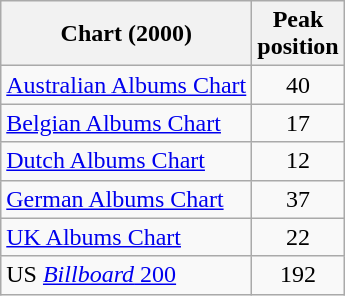<table class="wikitable">
<tr>
<th align="left">Chart (2000)</th>
<th align="left">Peak<br>position</th>
</tr>
<tr>
<td align="left"><a href='#'>Australian Albums Chart</a></td>
<td align="center">40</td>
</tr>
<tr>
<td align="left"><a href='#'>Belgian Albums Chart</a></td>
<td align="center">17</td>
</tr>
<tr>
<td align="left"><a href='#'>Dutch Albums Chart</a></td>
<td align="center">12</td>
</tr>
<tr>
<td align="left"><a href='#'>German Albums Chart</a></td>
<td align="center">37</td>
</tr>
<tr>
<td align="left"><a href='#'>UK Albums Chart</a></td>
<td align="center">22</td>
</tr>
<tr>
<td align="left">US <a href='#'><em>Billboard</em> 200</a></td>
<td align="center">192</td>
</tr>
</table>
